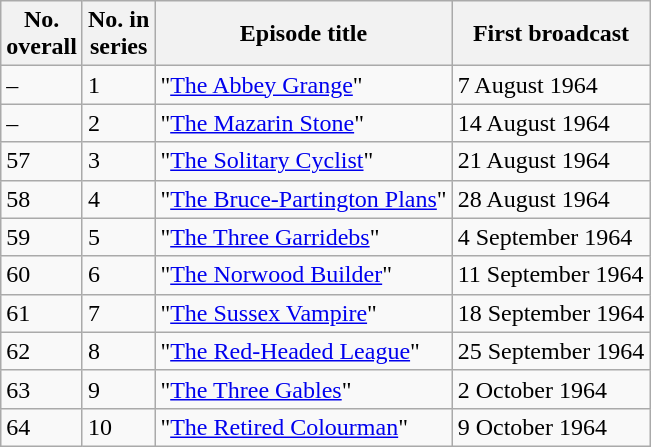<table class="wikitable">
<tr>
<th>No.<br>overall</th>
<th>No. in<br>series</th>
<th>Episode title</th>
<th>First broadcast</th>
</tr>
<tr>
<td>–</td>
<td>1</td>
<td>"<a href='#'>The Abbey Grange</a>"</td>
<td>7 August 1964</td>
</tr>
<tr>
<td>–</td>
<td>2</td>
<td>"<a href='#'>The Mazarin Stone</a>"</td>
<td>14 August 1964</td>
</tr>
<tr>
<td>57</td>
<td>3</td>
<td>"<a href='#'>The Solitary Cyclist</a>"</td>
<td>21 August 1964</td>
</tr>
<tr>
<td>58</td>
<td>4</td>
<td>"<a href='#'>The Bruce-Partington Plans</a>"</td>
<td>28 August 1964</td>
</tr>
<tr>
<td>59</td>
<td>5</td>
<td>"<a href='#'>The Three Garridebs</a>"</td>
<td>4 September 1964</td>
</tr>
<tr>
<td>60</td>
<td>6</td>
<td>"<a href='#'>The Norwood Builder</a>"</td>
<td>11 September 1964</td>
</tr>
<tr>
<td>61</td>
<td>7</td>
<td>"<a href='#'>The Sussex Vampire</a>"</td>
<td>18 September 1964</td>
</tr>
<tr>
<td>62</td>
<td>8</td>
<td>"<a href='#'>The Red-Headed League</a>"</td>
<td>25 September 1964</td>
</tr>
<tr>
<td>63</td>
<td>9</td>
<td>"<a href='#'>The Three Gables</a>"</td>
<td>2 October 1964</td>
</tr>
<tr>
<td>64</td>
<td>10</td>
<td>"<a href='#'>The Retired Colourman</a>"</td>
<td>9 October 1964</td>
</tr>
</table>
